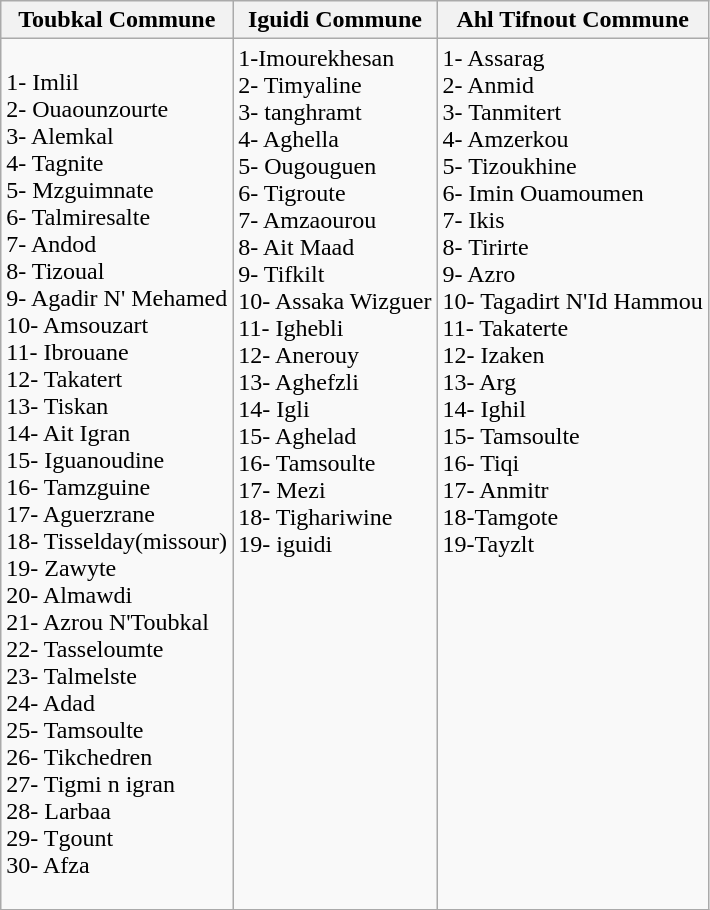<table class="wikitable">
<tr>
<th>Toubkal Commune</th>
<th>Iguidi Commune</th>
<th>Ahl Tifnout Commune</th>
</tr>
<tr>
<td>1- Imlil<br>2- Ouaounzourte<br>3- Alemkal<br>4- Tagnite<br>5- Mzguimnate<br>6- Talmiresalte<br>7- Andod<br>8- Tizoual<br>9- Agadir N' Mehamed<br>10- Amsouzart<br>11- Ibrouane<br>12- Takatert<br>13- Tiskan<br>14- Ait Igran<br>15- Iguanoudine<br>16- Tamzguine<br>17- Aguerzrane<br>18- Tisselday(missour)<br>19- Zawyte<br>20- Almawdi<br>21- Azrou N'Toubkal<br>22- Tasseloumte<br>23- Talmelste<br>24- Adad<br>25- Tamsoulte<br>26- Tikchedren<br>27- Tigmi n igran<br>28- Larbaa<br>29- Tgount<br>30- Afza</td>
<td>1-Imourekhesan<br>2- Timyaline<br>3- tanghramt<br>4- Aghella<br>5- Ougouguen<br>6- Tigroute<br>7- Amzaourou<br>8- Ait Maad<br>9- Tifkilt<br>10- Assaka Wizguer<br>11- Ighebli<br>12- Anerouy<br>13- Aghefzli<br>14- Igli<br>15- Aghelad<br>16- Tamsoulte<br>17- Mezi<br>18- Tighariwine<br>19- iguidi<br>ㅤ<br>ㅤ<br>ㅤ<br>ㅤ<br>ㅤ<br>ㅤ<br>ㅤ<br>ㅤ<br>ㅤ<br>ㅤ<br>ㅤ</td>
<td>1- Assarag<br>2- Anmid<br>3- Tanmitert<br>4- Amzerkou<br>5- Tizoukhine<br>6- Imin Ouamoumen<br>7- Ikis<br>8- Tirirte<br>9- Azro<br>10- Tagadirt N'Id Hammou<br>11- Takaterte<br>12- Izaken<br>13- Arg<br>14- Ighil<br>15- Tamsoulte<br>16- Tiqi<br>17- Anmitr<br>18-Tamgote<br>19-Tayzlt<br>ㅤㅤㅤㅤ<br>ㅤ<br>ㅤ<br>ㅤ<br>ㅤ<br>ㅤ<br>ㅤ<br>ㅤ<br>ㅤ<br>ㅤ<br>ㅤ</td>
</tr>
</table>
